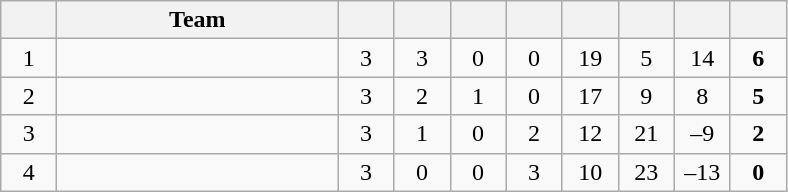<table class="wikitable" style="text-align:center;">
<tr>
<th width=30></th>
<th width=180>Team</th>
<th width=30></th>
<th width=30></th>
<th width=30></th>
<th width=30></th>
<th width=30></th>
<th width=30></th>
<th width=30></th>
<th width=30></th>
</tr>
<tr>
<td>1</td>
<td style="text-align:left;"></td>
<td>3</td>
<td>3</td>
<td>0</td>
<td>0</td>
<td>19</td>
<td>5</td>
<td>14</td>
<td><strong>6</strong></td>
</tr>
<tr>
<td>2</td>
<td style="text-align:left;"></td>
<td>3</td>
<td>2</td>
<td>1</td>
<td>0</td>
<td>17</td>
<td>9</td>
<td>8</td>
<td><strong>5</strong></td>
</tr>
<tr>
<td>3</td>
<td style="text-align:left;"></td>
<td>3</td>
<td>1</td>
<td>0</td>
<td>2</td>
<td>12</td>
<td>21</td>
<td>–9</td>
<td><strong>2</strong></td>
</tr>
<tr>
<td>4</td>
<td style="text-align:left;"></td>
<td>3</td>
<td>0</td>
<td>0</td>
<td>3</td>
<td>10</td>
<td>23</td>
<td>–13</td>
<td><strong>0</strong></td>
</tr>
</table>
